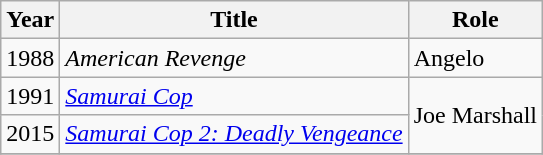<table class="wikitable sortable">
<tr>
<th>Year</th>
<th>Title</th>
<th>Role</th>
</tr>
<tr>
<td>1988</td>
<td><em>American Revenge</em></td>
<td>Angelo</td>
</tr>
<tr>
<td>1991</td>
<td><em><a href='#'>Samurai Cop</a></em></td>
<td rowspan="2">Joe Marshall</td>
</tr>
<tr>
<td>2015</td>
<td><em><a href='#'>Samurai Cop 2: Deadly Vengeance</a></em></td>
</tr>
<tr>
</tr>
</table>
